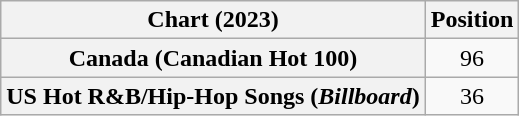<table class="wikitable sortable plainrowheaders" style="text-align:center">
<tr>
<th scope="col">Chart (2023)</th>
<th scope="col">Position</th>
</tr>
<tr>
<th scope="row">Canada (Canadian Hot 100)</th>
<td>96</td>
</tr>
<tr>
<th scope="row">US Hot R&B/Hip-Hop Songs (<em>Billboard</em>)</th>
<td>36</td>
</tr>
</table>
